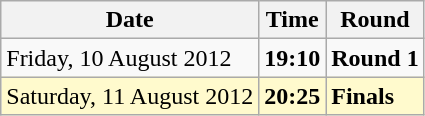<table class="wikitable">
<tr>
<th>Date</th>
<th>Time</th>
<th>Round</th>
</tr>
<tr>
<td>Friday, 10 August 2012</td>
<td><strong>19:10</strong></td>
<td><strong>Round 1</strong></td>
</tr>
<tr>
<td style=background:lemonchiffon>Saturday, 11 August 2012</td>
<td style=background:lemonchiffon><strong>20:25</strong></td>
<td style=background:lemonchiffon><strong>Finals</strong></td>
</tr>
</table>
